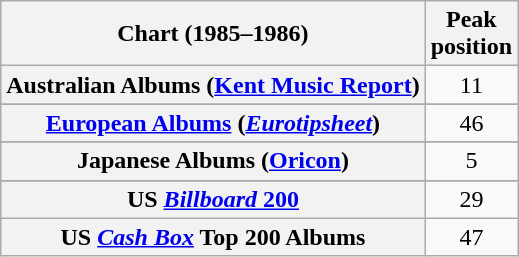<table class="wikitable sortable plainrowheaders" style="text-align:center">
<tr>
<th scope="col">Chart (1985–1986)</th>
<th scope="col">Peak<br>position</th>
</tr>
<tr>
<th scope="row">Australian Albums (<a href='#'>Kent Music Report</a>)</th>
<td>11</td>
</tr>
<tr>
</tr>
<tr>
</tr>
<tr>
<th scope="row"><a href='#'>European Albums</a> (<em><a href='#'>Eurotipsheet</a></em>)</th>
<td>46</td>
</tr>
<tr>
</tr>
<tr>
<th scope="row">Japanese Albums (<a href='#'>Oricon</a>)</th>
<td>5</td>
</tr>
<tr>
</tr>
<tr>
</tr>
<tr>
</tr>
<tr>
<th scope="row">US <a href='#'><em>Billboard</em> 200</a></th>
<td>29</td>
</tr>
<tr>
<th scope="row">US <em><a href='#'>Cash Box</a></em> Top 200 Albums</th>
<td>47</td>
</tr>
</table>
